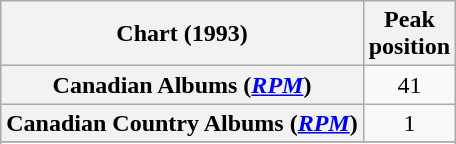<table class="wikitable sortable plainrowheaders" style="text-align:center">
<tr>
<th scope="col">Chart (1993)</th>
<th scope="col">Peak<br>position</th>
</tr>
<tr>
<th scope="row">Canadian Albums (<em><a href='#'>RPM</a></em>)</th>
<td>41</td>
</tr>
<tr>
<th scope="row">Canadian Country Albums (<em><a href='#'>RPM</a></em>)</th>
<td>1</td>
</tr>
<tr>
</tr>
<tr>
</tr>
</table>
